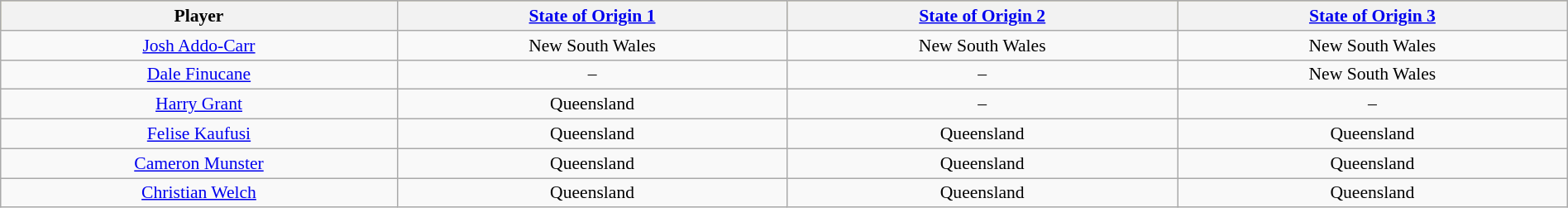<table class="wikitable"  style="text-align: center; width:100%; font-size:90%;">
<tr style="background:#bdb76b;">
<th>Player</th>
<th><a href='#'>State of Origin 1</a></th>
<th><a href='#'>State of Origin 2</a></th>
<th><a href='#'>State of Origin 3</a></th>
</tr>
<tr>
<td><a href='#'>Josh Addo-Carr</a></td>
<td>New South Wales</td>
<td>New South Wales</td>
<td>New South Wales</td>
</tr>
<tr>
<td><a href='#'>Dale Finucane</a></td>
<td>–</td>
<td>–</td>
<td>New South Wales</td>
</tr>
<tr>
<td><a href='#'>Harry Grant</a></td>
<td>Queensland</td>
<td>–</td>
<td>–</td>
</tr>
<tr>
<td><a href='#'>Felise Kaufusi</a></td>
<td>Queensland</td>
<td>Queensland</td>
<td>Queensland</td>
</tr>
<tr>
<td><a href='#'>Cameron Munster</a></td>
<td>Queensland</td>
<td>Queensland</td>
<td>Queensland</td>
</tr>
<tr>
<td><a href='#'>Christian Welch</a></td>
<td>Queensland</td>
<td>Queensland</td>
<td>Queensland</td>
</tr>
</table>
